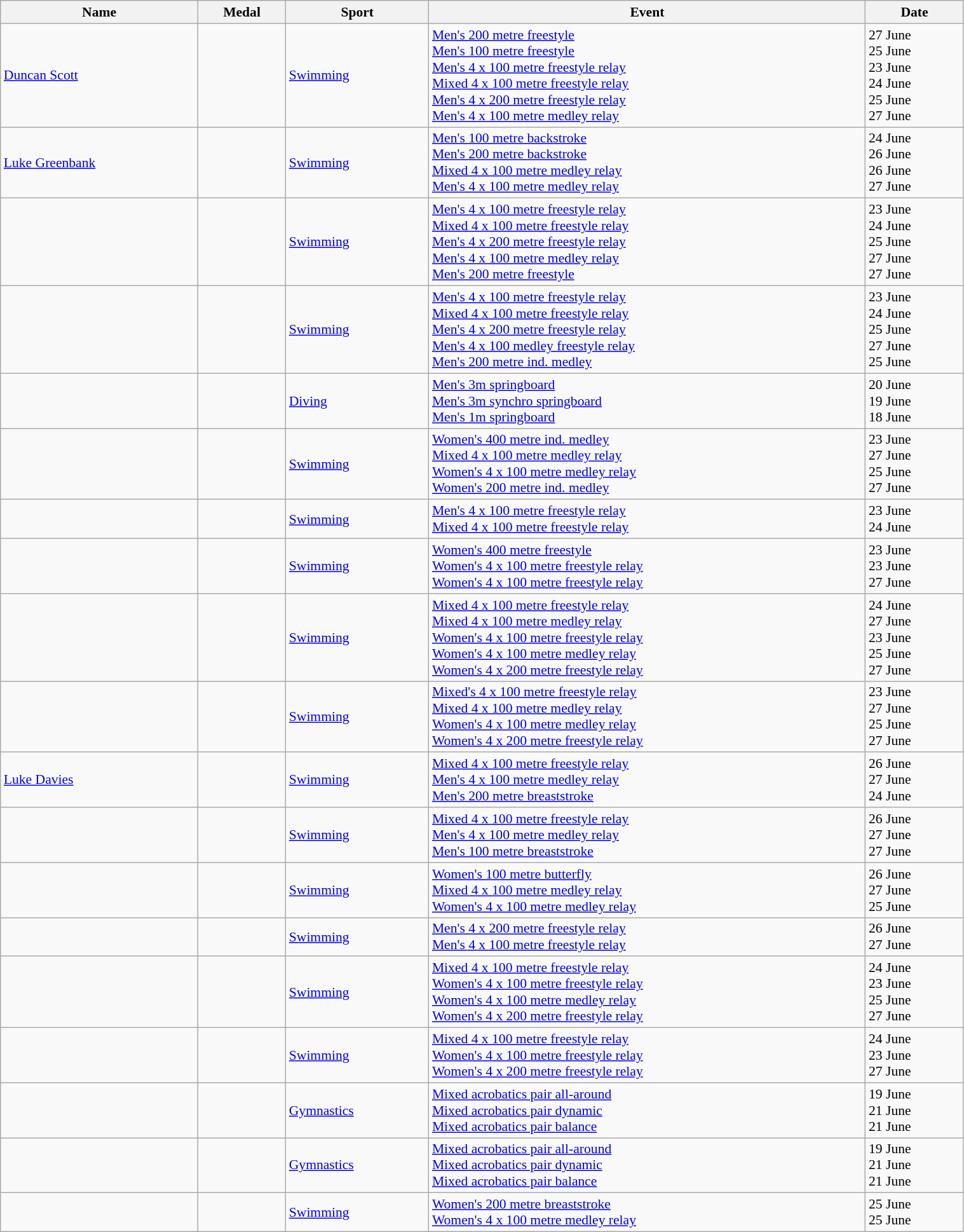<table class="wikitable sortable" style="font-size:90%" width="80%">
<tr>
<th>Name</th>
<th>Medal</th>
<th>Sport</th>
<th>Event</th>
<th>Date</th>
</tr>
<tr>
<td><a href='#'>Duncan Scott</a></td>
<td><br><br><br><br><br></td>
<td><a href='#'>Swimming</a></td>
<td><a href='#'>Men's 200 metre freestyle</a><br> <a href='#'>Men's 100 metre freestyle</a><br> <a href='#'>Men's 4 x 100 metre freestyle relay</a><br>  <a href='#'>Mixed 4 x 100 metre freestyle relay</a><br>  <a href='#'>Men's 4 x 200 metre freestyle relay</a><br>  <a href='#'>Men's 4 x 100 metre medley relay</a></td>
<td>27 June<br>25 June<br>23 June<br>24 June<br>25 June<br>27 June</td>
</tr>
<tr>
<td><a href='#'>Luke Greenbank</a></td>
<td><br><br><br></td>
<td><a href='#'>Swimming</a></td>
<td><a href='#'>Men's 100 metre backstroke</a><br> <a href='#'>Men's 200 metre backstroke</a> <br><a href='#'>Mixed 4 x 100 metre medley relay</a><br><a href='#'>Men's 4 x 100 metre medley relay</a></td>
<td>24 June<br>26 June<br>26 June<br>27 June</td>
</tr>
<tr>
<td></td>
<td><br><br><br><br></td>
<td><a href='#'>Swimming</a></td>
<td><a href='#'>Men's 4 x 100 metre freestyle relay</a><br>  <a href='#'>Mixed 4 x 100 metre freestyle relay</a><br><a href='#'>Men's 4 x 200 metre freestyle relay</a><br><a href='#'>Men's 4 x 100 metre medley relay</a><br><a href='#'>Men's 200 metre freestyle</a></td>
<td>23 June<br>24 June<br>25 June<br>27 June<br>27 June</td>
</tr>
<tr>
<td></td>
<td><br><br><br><br></td>
<td><a href='#'>Swimming</a></td>
<td><a href='#'>Men's 4 x 100 metre freestyle relay</a><br>  <a href='#'>Mixed 4 x 100 metre freestyle relay</a><br><a href='#'>Men's 4 x 200 metre freestyle relay</a><br><a href='#'>Men's 4 x 100 medley freestyle relay</a><br> <a href='#'>Men's 200 metre ind. medley</a></td>
<td>23 June<br>24 June<br>25 June<br>27 June<br>25 June</td>
</tr>
<tr>
<td></td>
<td><br><br></td>
<td><a href='#'>Diving</a></td>
<td><a href='#'>Men's 3m springboard</a><br><a href='#'>Men's 3m synchro springboard</a><br><a href='#'>Men's 1m springboard</a></td>
<td>20 June<br>19 June<br>18 June</td>
</tr>
<tr>
<td></td>
<td><br><br><br></td>
<td><a href='#'>Swimming</a></td>
<td><a href='#'>Women's 400 metre ind. medley</a><br><a href='#'>Mixed 4 x 100 metre medley relay</a><br>  <a href='#'>Women's 4 x 100 metre medley relay</a><br><a href='#'>Women's 200 metre ind. medley</a></td>
<td>23 June<br>27 June <br>25 June<br>27 June</td>
</tr>
<tr>
<td></td>
<td><br></td>
<td><a href='#'>Swimming</a></td>
<td><a href='#'>Men's 4 x 100 metre freestyle relay</a><br>  <a href='#'>Mixed 4 x 100 metre freestyle relay</a></td>
<td>23 June<br>24 June</td>
</tr>
<tr>
<td></td>
<td><br><br></td>
<td><a href='#'>Swimming</a></td>
<td><a href='#'>Women's 400 metre freestyle</a><br>  <a href='#'>Women's 4 x 100 metre freestyle relay</a><br>  <a href='#'>Women's 4 x 100 metre freestyle relay</a></td>
<td>23 June<br>23 June<br>27 June</td>
</tr>
<tr>
<td></td>
<td><br><br><br><br></td>
<td><a href='#'>Swimming</a></td>
<td><a href='#'>Mixed 4 x 100 metre freestyle relay</a><br><a href='#'>Mixed 4 x 100 metre medley relay</a><br><a href='#'>Women's 4 x 100 metre freestyle relay</a><br><a href='#'>Women's 4 x 100 metre medley relay</a><br><a href='#'>Women's 4 x 200 metre freestyle relay</a></td>
<td>24 June<br>27 June<br>23 June<br>25 June<br>27 June</td>
</tr>
<tr>
<td></td>
<td><br><br><br></td>
<td><a href='#'>Swimming</a></td>
<td><a href='#'>Mixed's 4 x 100 metre freestyle relay</a><br><a href='#'>Mixed 4 x 100 metre medley relay</a><br> <a href='#'>Women's 4 x 100 metre medley relay</a> <br><a href='#'>Women's 4 x 200 metre freestyle relay</a></td>
<td>23 June<br>27 June<br> 25 June<br>27 June</td>
</tr>
<tr>
<td><a href='#'>Luke Davies</a></td>
<td><br><br></td>
<td><a href='#'>Swimming</a></td>
<td><a href='#'>Mixed 4 x 100 metre freestyle relay</a><br><a href='#'>Men's 4 x 100 metre medley relay</a><br><a href='#'>Men's 200 metre breaststroke</a></td>
<td>26 June<br>27 June<br>24 June</td>
</tr>
<tr>
<td></td>
<td><br><br></td>
<td><a href='#'>Swimming</a></td>
<td><a href='#'>Mixed 4 x 100 metre freestyle relay</a><br><a href='#'>Men's 4 x 100 metre medley relay</a><br><a href='#'>Men's 100 metre breaststroke</a></td>
<td>26 June<br>27 June<br>27 June</td>
</tr>
<tr>
<td></td>
<td><br><br></td>
<td><a href='#'>Swimming</a></td>
<td><a href='#'>Women's 100 metre butterfly</a><br><a href='#'>Mixed 4 x 100 metre medley relay</a><br> <a href='#'>Women's 4 x 100 metre medley relay</a></td>
<td>26 June<br> 27 June<br>25 June</td>
</tr>
<tr>
<td></td>
<td><br></td>
<td><a href='#'>Swimming</a></td>
<td><a href='#'>Men's 4 x 200 metre freestyle relay</a><br><a href='#'>Men's 4 x 100 metre freestyle relay</a></td>
<td>26 June<br>27 June</td>
</tr>
<tr>
<td></td>
<td><br><br><br></td>
<td><a href='#'>Swimming</a></td>
<td><a href='#'>Mixed 4 x 100 metre freestyle relay</a><br><a href='#'>Women's 4 x 100 metre freestyle relay</a><br><a href='#'>Women's 4 x 100 metre medley relay</a><br><a href='#'>Women's 4 x 200 metre freestyle relay</a></td>
<td>24 June<br>23 June<br>25 June<br>27 June</td>
</tr>
<tr>
<td></td>
<td><br><br></td>
<td><a href='#'>Swimming</a></td>
<td><a href='#'>Mixed 4 x 100 metre freestyle relay</a><br><a href='#'>Women's 4 x 100 metre freestyle relay</a><br><a href='#'>Women's 4 x 200 metre freestyle relay</a></td>
<td>24 June<br>23 June<br>27 June</td>
</tr>
<tr>
<td></td>
<td><br><br></td>
<td><a href='#'>Gymnastics</a></td>
<td><a href='#'>Mixed acrobatics pair all-around</a><br><a href='#'>Mixed acrobatics pair dynamic</a> <br><a href='#'>Mixed acrobatics pair balance</a></td>
<td>19 June<br>21 June<br>21 June</td>
</tr>
<tr>
<td></td>
<td><br><br></td>
<td><a href='#'>Gymnastics</a></td>
<td><a href='#'>Mixed acrobatics pair all-around</a><br><a href='#'>Mixed acrobatics pair dynamic</a> <br><a href='#'>Mixed acrobatics pair balance</a></td>
<td>19 June<br>21 June<br>21 June</td>
</tr>
<tr>
<td></td>
<td><br></td>
<td><a href='#'>Swimming</a></td>
<td><a href='#'>Women's 200 metre breaststroke</a><br><a href='#'>Women's 4 x 100 metre medley relay</a></td>
<td>25 June<br>25 June</td>
</tr>
</table>
